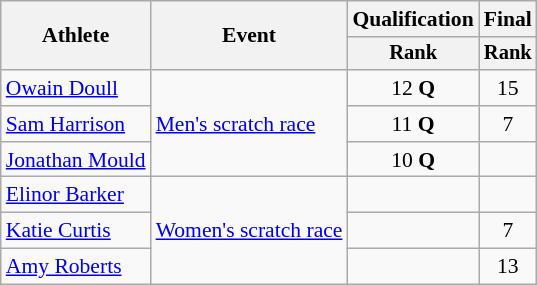<table class="wikitable" style="font-size:90%;">
<tr>
<th rowspan=2>Athlete</th>
<th rowspan=2>Event</th>
<th>Qualification</th>
<th>Final</th>
</tr>
<tr style="font-size:95%">
<th>Rank</th>
<th>Rank</th>
</tr>
<tr align=center>
<td align=left><a href='#'>Owain Doull</a></td>
<td align=left rowspan=3><a href='#'>Men's scratch race</a></td>
<td>12 <strong>Q</strong></td>
<td>15</td>
</tr>
<tr align=center>
<td align=left><a href='#'>Sam Harrison</a></td>
<td>11 <strong>Q</strong></td>
<td>7</td>
</tr>
<tr align=center>
<td align=left><a href='#'>Jonathan Mould</a></td>
<td>10 <strong>Q</strong></td>
<td></td>
</tr>
<tr align=center>
<td align=left><a href='#'>Elinor Barker</a></td>
<td align=left rowspan=3><a href='#'>Women's scratch race</a></td>
<td></td>
<td></td>
</tr>
<tr align=center>
<td align=left><a href='#'>Katie Curtis</a></td>
<td></td>
<td>7</td>
</tr>
<tr align=center>
<td align=left><a href='#'>Amy Roberts</a></td>
<td></td>
<td>13</td>
</tr>
</table>
